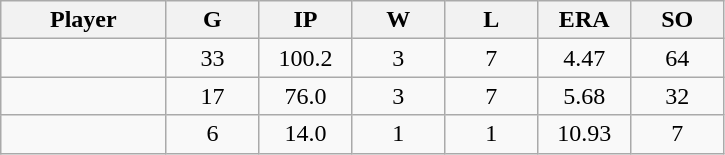<table class="wikitable sortable">
<tr>
<th bgcolor="#DDDDFF" width="16%">Player</th>
<th bgcolor="#DDDDFF" width="9%">G</th>
<th bgcolor="#DDDDFF" width="9%">IP</th>
<th bgcolor="#DDDDFF" width="9%">W</th>
<th bgcolor="#DDDDFF" width="9%">L</th>
<th bgcolor="#DDDDFF" width="9%">ERA</th>
<th bgcolor="#DDDDFF" width="9%">SO</th>
</tr>
<tr align="center">
<td></td>
<td>33</td>
<td>100.2</td>
<td>3</td>
<td>7</td>
<td>4.47</td>
<td>64</td>
</tr>
<tr align="center">
<td></td>
<td>17</td>
<td>76.0</td>
<td>3</td>
<td>7</td>
<td>5.68</td>
<td>32</td>
</tr>
<tr align="center">
<td></td>
<td>6</td>
<td>14.0</td>
<td>1</td>
<td>1</td>
<td>10.93</td>
<td>7</td>
</tr>
</table>
